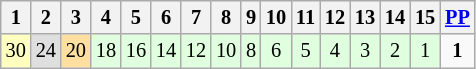<table class="wikitable" style="font-size: 85%;">
<tr>
<th>1</th>
<th>2</th>
<th>3</th>
<th>4</th>
<th>5</th>
<th>6</th>
<th>7</th>
<th>8</th>
<th>9</th>
<th>10</th>
<th>11</th>
<th>12</th>
<th>13</th>
<th>14</th>
<th>15</th>
<th><a href='#'>PP</a></th>
</tr>
<tr align="center">
<td style="background:#FFFFBF;">30</td>
<td style="background:#DFDFDF;">24</td>
<td style="background:#FFDF9F;">20</td>
<td style="background:#DFFFDF;">18</td>
<td style="background:#DFFFDF;">16</td>
<td style="background:#DFFFDF;">14</td>
<td style="background:#DFFFDF;">12</td>
<td style="background:#DFFFDF;">10</td>
<td style="background:#DFFFDF;">8</td>
<td style="background:#DFFFDF;">6</td>
<td style="background:#DFFFDF;">5</td>
<td style="background:#DFFFDF;">4</td>
<td style="background:#DFFFDF;">3</td>
<td style="background:#DFFFDF;">2</td>
<td style="background:#DFFFDF;">1</td>
<td><strong>1</strong></td>
</tr>
</table>
